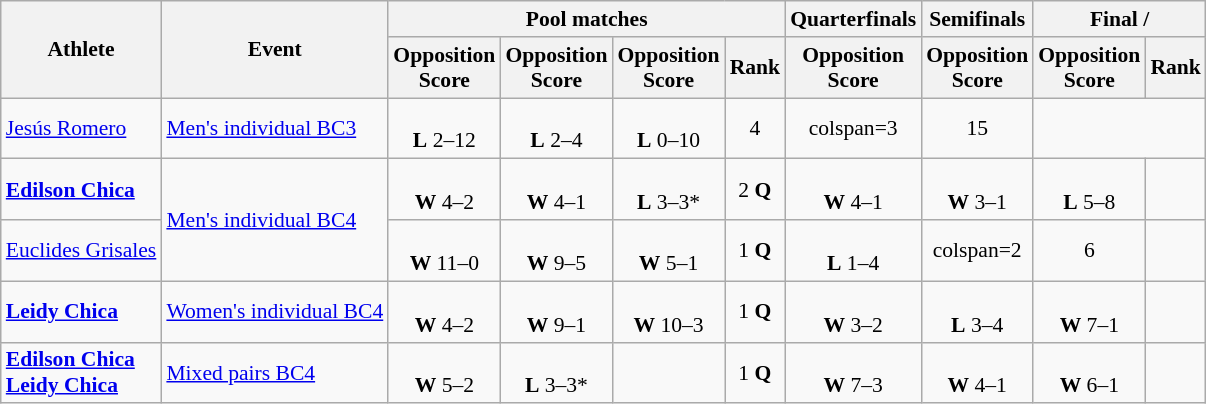<table class=wikitable style="font-size:90%">
<tr>
<th rowspan="2">Athlete</th>
<th rowspan="2">Event</th>
<th colspan="4">Pool matches</th>
<th>Quarterfinals</th>
<th>Semifinals</th>
<th colspan=2>Final / </th>
</tr>
<tr>
<th>Opposition<br>Score</th>
<th>Opposition<br>Score</th>
<th>Opposition<br>Score</th>
<th>Rank</th>
<th>Opposition<br>Score</th>
<th>Opposition<br>Score</th>
<th>Opposition<br>Score</th>
<th>Rank</th>
</tr>
<tr style="text-align:center">
<td style="text-align:left"><a href='#'>Jesús Romero</a></td>
<td style="text-align:left"><a href='#'>Men's individual BC3</a></td>
<td><br><strong>L</strong> 2–12</td>
<td><br><strong>L</strong> 2–4</td>
<td><br><strong>L</strong> 0–10</td>
<td>4</td>
<td>colspan=3 </td>
<td>15</td>
</tr>
<tr style="text-align:center">
<td style="text-align:left"><strong><a href='#'>Edilson Chica</a></strong></td>
<td style="text-align:left" rowspan=2><a href='#'>Men's individual BC4</a></td>
<td><br><strong>W</strong> 4–2</td>
<td><br><strong>W</strong> 4–1</td>
<td><br><strong>L</strong> 3–3*</td>
<td>2 <strong>Q</strong></td>
<td><br><strong>W</strong> 4–1</td>
<td><br><strong>W</strong> 3–1</td>
<td><br> <strong>L</strong> 5–8</td>
<td></td>
</tr>
<tr style="text-align:center">
<td style="text-align:left"><a href='#'>Euclides Grisales</a></td>
<td><br><strong>W</strong> 11–0</td>
<td><br><strong>W</strong> 9–5</td>
<td><br><strong>W</strong> 5–1</td>
<td>1 <strong>Q</strong></td>
<td><br><strong>L</strong> 1–4</td>
<td>colspan=2 </td>
<td>6</td>
</tr>
<tr style="text-align:center">
<td style="text-align:left"><strong><a href='#'>Leidy Chica</a></strong></td>
<td style="text-align:left"><a href='#'>Women's individual BC4</a></td>
<td><br><strong>W</strong> 4–2</td>
<td><br><strong>W</strong> 9–1</td>
<td><br><strong>W</strong> 10–3</td>
<td>1 <strong>Q</strong></td>
<td><br><strong>W</strong> 3–2</td>
<td><br><strong>L</strong> 3–4</td>
<td><br><strong>W</strong> 7–1</td>
<td></td>
</tr>
<tr style="text-align:center">
<td style="text-align:left"><strong><a href='#'>Edilson Chica</a><br><a href='#'>Leidy Chica</a></strong></td>
<td style="text-align:left"><a href='#'>Mixed pairs BC4</a></td>
<td><br><strong>W</strong> 5–2</td>
<td><br><strong>L</strong> 3–3*</td>
<td></td>
<td>1 <strong>Q</strong></td>
<td><br><strong>W</strong> 7–3</td>
<td><br><strong>W</strong> 4–1</td>
<td><br><strong>W</strong> 6–1</td>
<td></td>
</tr>
</table>
